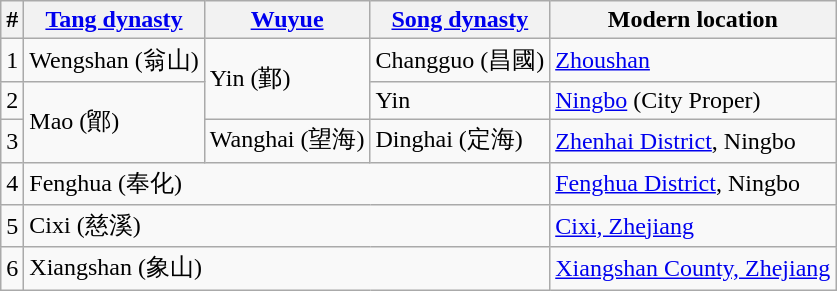<table class="wikitable">
<tr>
<th>#</th>
<th><a href='#'>Tang dynasty</a></th>
<th><a href='#'>Wuyue</a></th>
<th><a href='#'>Song dynasty</a></th>
<th>Modern location</th>
</tr>
<tr>
<td>1</td>
<td>Wengshan (翁山)</td>
<td rowspan=2>Yin (鄞)</td>
<td>Changguo (昌國)</td>
<td><a href='#'>Zhoushan</a></td>
</tr>
<tr>
<td>2</td>
<td rowspan=2>Mao (鄮)</td>
<td>Yin</td>
<td><a href='#'>Ningbo</a> (City Proper)</td>
</tr>
<tr>
<td>3</td>
<td>Wanghai (望海)</td>
<td>Dinghai (定海)</td>
<td><a href='#'>Zhenhai District</a>, Ningbo</td>
</tr>
<tr>
<td>4</td>
<td colspan=3>Fenghua (奉化)</td>
<td><a href='#'>Fenghua District</a>, Ningbo</td>
</tr>
<tr>
<td>5</td>
<td colspan=3>Cixi (慈溪)</td>
<td><a href='#'>Cixi, Zhejiang</a></td>
</tr>
<tr>
<td>6</td>
<td colspan=3>Xiangshan (象山)</td>
<td><a href='#'>Xiangshan County, Zhejiang</a></td>
</tr>
</table>
